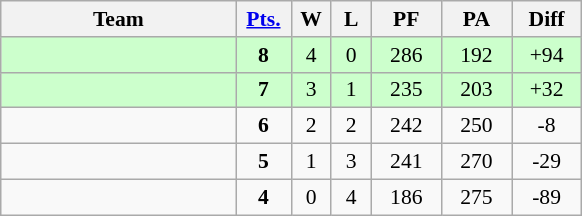<table class=wikitable style="font-size:90%;">
<tr align=center>
<th width=150px>Team</th>
<th width=30px><a href='#'>Pts.</a></th>
<th width=20px>W</th>
<th width=20px>L</th>
<th width=40px>PF</th>
<th width=40px>PA</th>
<th width=40px>Diff</th>
</tr>
<tr align=center bgcolor="#ccffcc">
<td align=left></td>
<td><strong>8</strong></td>
<td>4</td>
<td>0</td>
<td>286</td>
<td>192</td>
<td>+94</td>
</tr>
<tr align=center bgcolor="#ccffcc">
<td align=left></td>
<td><strong>7</strong></td>
<td>3</td>
<td>1</td>
<td>235</td>
<td>203</td>
<td>+32</td>
</tr>
<tr align=center>
<td align=left></td>
<td><strong>6</strong></td>
<td>2</td>
<td>2</td>
<td>242</td>
<td>250</td>
<td>-8</td>
</tr>
<tr align=center>
<td align=left></td>
<td><strong>5</strong></td>
<td>1</td>
<td>3</td>
<td>241</td>
<td>270</td>
<td>-29</td>
</tr>
<tr align=center>
<td align=left></td>
<td><strong>4</strong></td>
<td>0</td>
<td>4</td>
<td>186</td>
<td>275</td>
<td>-89</td>
</tr>
</table>
